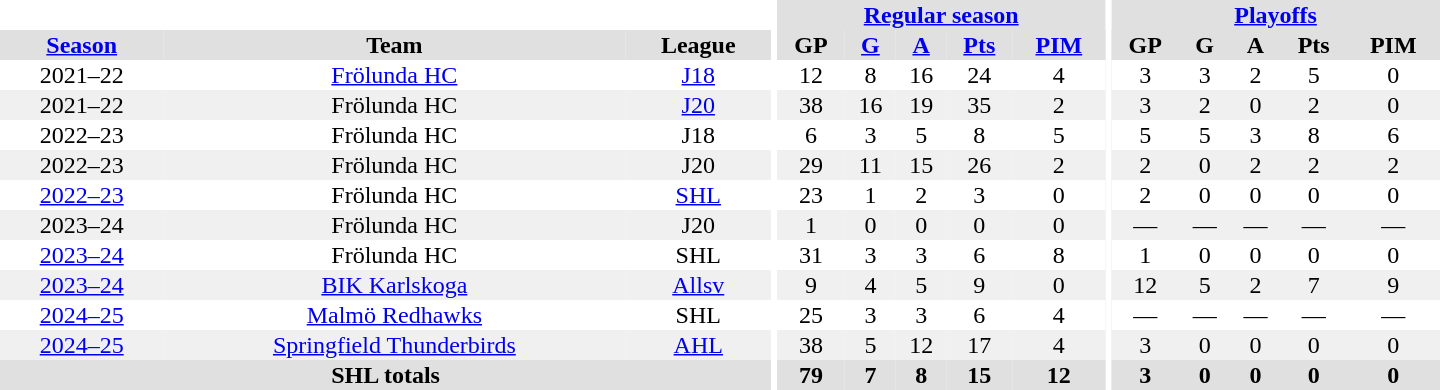<table border="0" cellpadding="1" cellspacing="0" style="text-align:center; width:60em">
<tr bgcolor="#e0e0e0">
<th colspan="3" bgcolor="#ffffff"></th>
<th rowspan="99" bgcolor="#ffffff"></th>
<th colspan="5"><a href='#'>Regular season</a></th>
<th rowspan="99" bgcolor="#ffffff"></th>
<th colspan="5"><a href='#'>Playoffs</a></th>
</tr>
<tr bgcolor="#e0e0e0">
<th><a href='#'>Season</a></th>
<th>Team</th>
<th>League</th>
<th>GP</th>
<th><a href='#'>G</a></th>
<th><a href='#'>A</a></th>
<th><a href='#'>Pts</a></th>
<th><a href='#'>PIM</a></th>
<th>GP</th>
<th>G</th>
<th>A</th>
<th>Pts</th>
<th>PIM</th>
</tr>
<tr>
<td>2021–22</td>
<td><a href='#'>Frölunda HC</a></td>
<td><a href='#'>J18</a></td>
<td>12</td>
<td>8</td>
<td>16</td>
<td>24</td>
<td>4</td>
<td>3</td>
<td>3</td>
<td>2</td>
<td>5</td>
<td>0</td>
</tr>
<tr bgcolor="#f0f0f0">
<td>2021–22</td>
<td>Frölunda HC</td>
<td><a href='#'>J20</a></td>
<td>38</td>
<td>16</td>
<td>19</td>
<td>35</td>
<td>2</td>
<td>3</td>
<td>2</td>
<td>0</td>
<td>2</td>
<td>0</td>
</tr>
<tr>
<td>2022–23</td>
<td>Frölunda HC</td>
<td>J18</td>
<td>6</td>
<td>3</td>
<td>5</td>
<td>8</td>
<td>5</td>
<td>5</td>
<td>5</td>
<td>3</td>
<td>8</td>
<td>6</td>
</tr>
<tr bgcolor="#f0f0f0">
<td>2022–23</td>
<td>Frölunda HC</td>
<td>J20</td>
<td>29</td>
<td>11</td>
<td>15</td>
<td>26</td>
<td>2</td>
<td>2</td>
<td>0</td>
<td>2</td>
<td>2</td>
<td>2</td>
</tr>
<tr>
<td><a href='#'>2022–23</a></td>
<td>Frölunda HC</td>
<td><a href='#'>SHL</a></td>
<td>23</td>
<td>1</td>
<td>2</td>
<td>3</td>
<td>0</td>
<td>2</td>
<td>0</td>
<td>0</td>
<td>0</td>
<td>0</td>
</tr>
<tr bgcolor="#f0f0f0">
<td>2023–24</td>
<td>Frölunda HC</td>
<td>J20</td>
<td>1</td>
<td>0</td>
<td>0</td>
<td>0</td>
<td>0</td>
<td>—</td>
<td>—</td>
<td>—</td>
<td>—</td>
<td>—</td>
</tr>
<tr>
<td><a href='#'>2023–24</a></td>
<td>Frölunda HC</td>
<td>SHL</td>
<td>31</td>
<td>3</td>
<td>3</td>
<td>6</td>
<td>8</td>
<td>1</td>
<td>0</td>
<td>0</td>
<td>0</td>
<td>0</td>
</tr>
<tr bgcolor="#f0f0f0">
<td><a href='#'>2023–24</a></td>
<td><a href='#'>BIK Karlskoga</a></td>
<td><a href='#'>Allsv</a></td>
<td>9</td>
<td>4</td>
<td>5</td>
<td>9</td>
<td>0</td>
<td>12</td>
<td>5</td>
<td>2</td>
<td>7</td>
<td>9</td>
</tr>
<tr>
<td><a href='#'>2024–25</a></td>
<td><a href='#'>Malmö Redhawks</a></td>
<td>SHL</td>
<td>25</td>
<td>3</td>
<td>3</td>
<td>6</td>
<td>4</td>
<td>—</td>
<td>—</td>
<td>—</td>
<td>—</td>
<td>—</td>
</tr>
<tr bgcolor="#f0f0f0">
<td><a href='#'>2024–25</a></td>
<td><a href='#'>Springfield Thunderbirds</a></td>
<td><a href='#'>AHL</a></td>
<td>38</td>
<td>5</td>
<td>12</td>
<td>17</td>
<td>4</td>
<td>3</td>
<td>0</td>
<td>0</td>
<td>0</td>
<td>0</td>
</tr>
<tr style="background:#e0e0e0;">
<th colspan="3">SHL totals</th>
<th>79</th>
<th>7</th>
<th>8</th>
<th>15</th>
<th>12</th>
<th>3</th>
<th>0</th>
<th>0</th>
<th>0</th>
<th>0</th>
</tr>
</table>
